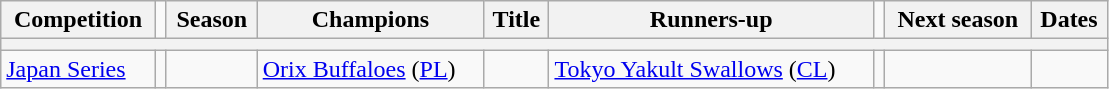<table class="wikitable">
<tr>
<th>Competition</th>
<td width="1%" rowspan=1></td>
<th>Season</th>
<th>Champions</th>
<th>Title</th>
<th>Runners-up</th>
<td width="1%" rowspan=1></td>
<th>Next season</th>
<th>Dates</th>
</tr>
<tr>
<th colspan=9></th>
</tr>
<tr>
<td><a href='#'>Japan Series</a></td>
<td width="1%" rowspan=1></td>
<td></td>
<td><a href='#'>Orix Buffaloes</a> (<a href='#'>PL</a>)</td>
<td></td>
<td><a href='#'>Tokyo Yakult Swallows</a> (<a href='#'>CL</a>)</td>
<td width="1%" rowspan=1></td>
<td></td>
<td></td>
</tr>
</table>
